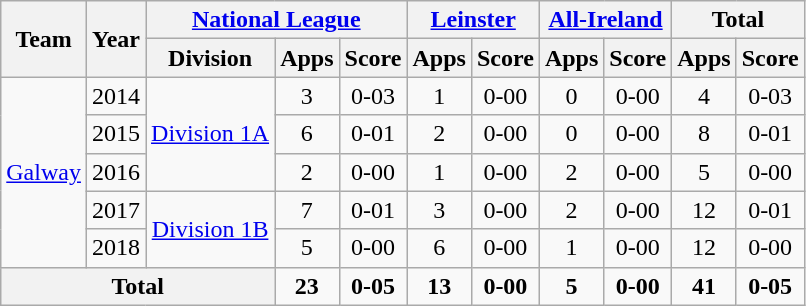<table class="wikitable" style="text-align:center">
<tr>
<th rowspan="2">Team</th>
<th rowspan="2">Year</th>
<th colspan="3"><a href='#'>National League</a></th>
<th colspan="2"><a href='#'>Leinster</a></th>
<th colspan="2"><a href='#'>All-Ireland</a></th>
<th colspan="2">Total</th>
</tr>
<tr>
<th>Division</th>
<th>Apps</th>
<th>Score</th>
<th>Apps</th>
<th>Score</th>
<th>Apps</th>
<th>Score</th>
<th>Apps</th>
<th>Score</th>
</tr>
<tr>
<td rowspan="5"><a href='#'>Galway</a></td>
<td>2014</td>
<td rowspan="3"><a href='#'>Division 1A</a></td>
<td>3</td>
<td>0-03</td>
<td>1</td>
<td>0-00</td>
<td>0</td>
<td>0-00</td>
<td>4</td>
<td>0-03</td>
</tr>
<tr>
<td>2015</td>
<td>6</td>
<td>0-01</td>
<td>2</td>
<td>0-00</td>
<td>0</td>
<td>0-00</td>
<td>8</td>
<td>0-01</td>
</tr>
<tr>
<td>2016</td>
<td>2</td>
<td>0-00</td>
<td>1</td>
<td>0-00</td>
<td>2</td>
<td>0-00</td>
<td>5</td>
<td>0-00</td>
</tr>
<tr>
<td>2017</td>
<td rowspan="2"><a href='#'>Division 1B</a></td>
<td>7</td>
<td>0-01</td>
<td>3</td>
<td>0-00</td>
<td>2</td>
<td>0-00</td>
<td>12</td>
<td>0-01</td>
</tr>
<tr>
<td>2018</td>
<td>5</td>
<td>0-00</td>
<td>6</td>
<td>0-00</td>
<td>1</td>
<td>0-00</td>
<td>12</td>
<td>0-00</td>
</tr>
<tr>
<th colspan="3">Total</th>
<td><strong>23</strong></td>
<td><strong>0-05</strong></td>
<td><strong>13</strong></td>
<td><strong>0-00</strong></td>
<td><strong>5</strong></td>
<td><strong>0-00</strong></td>
<td><strong>41</strong></td>
<td><strong>0-05</strong></td>
</tr>
</table>
